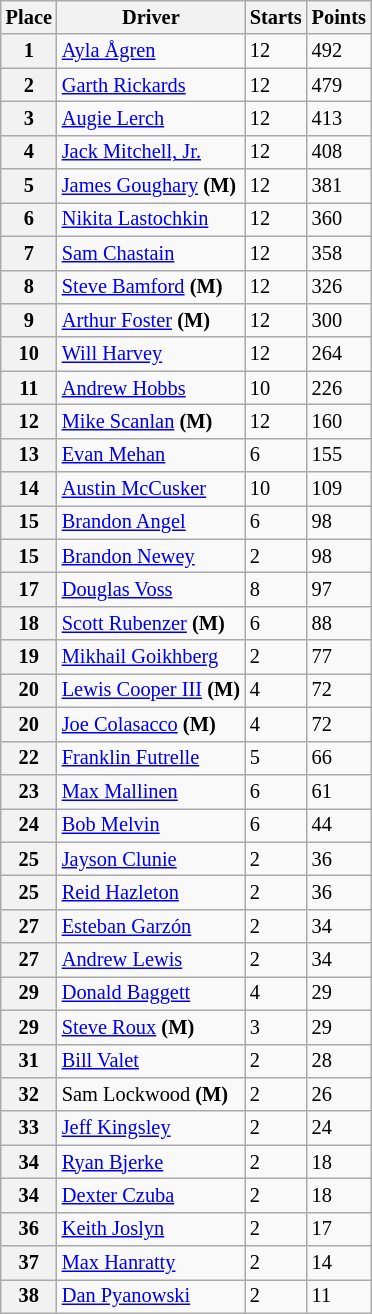<table class="wikitable" border="1" style="font-size: 85%;">
<tr>
<th>Place</th>
<th>Driver</th>
<th>Starts</th>
<th>Points</th>
</tr>
<tr>
<th>1</th>
<td> <a href='#'>Ayla Ågren</a></td>
<td>12</td>
<td>492</td>
</tr>
<tr>
<th>2</th>
<td> <a href='#'>Garth Rickards</a></td>
<td>12</td>
<td>479</td>
</tr>
<tr>
<th>3</th>
<td> <a href='#'>Augie Lerch</a></td>
<td>12</td>
<td>413</td>
</tr>
<tr>
<th>4</th>
<td> <a href='#'>Jack Mitchell, Jr.</a></td>
<td>12</td>
<td>408</td>
</tr>
<tr>
<th>5</th>
<td> <a href='#'>James Goughary</a> <strong>(M)</strong></td>
<td>12</td>
<td>381</td>
</tr>
<tr>
<th>6</th>
<td> <a href='#'>Nikita Lastochkin</a></td>
<td>12</td>
<td>360</td>
</tr>
<tr>
<th>7</th>
<td> <a href='#'>Sam Chastain</a></td>
<td>12</td>
<td>358</td>
</tr>
<tr>
<th>8</th>
<td> <a href='#'>Steve Bamford</a> <strong>(M)</strong></td>
<td>12</td>
<td>326</td>
</tr>
<tr>
<th>9</th>
<td> <a href='#'>Arthur Foster</a> <strong>(M)</strong></td>
<td>12</td>
<td>300</td>
</tr>
<tr>
<th>10</th>
<td> <a href='#'>Will Harvey</a></td>
<td>12</td>
<td>264</td>
</tr>
<tr>
<th>11</th>
<td> <a href='#'>Andrew Hobbs</a></td>
<td>10</td>
<td>226</td>
</tr>
<tr>
<th>12</th>
<td> <a href='#'>Mike Scanlan</a> <strong>(M)</strong></td>
<td>12</td>
<td>160</td>
</tr>
<tr>
<th>13</th>
<td> <a href='#'>Evan Mehan</a></td>
<td>6</td>
<td>155</td>
</tr>
<tr>
<th>14</th>
<td> <a href='#'>Austin McCusker</a></td>
<td>10</td>
<td>109</td>
</tr>
<tr>
<th>15</th>
<td> <a href='#'>Brandon Angel</a></td>
<td>6</td>
<td>98</td>
</tr>
<tr>
<th>15</th>
<td> <a href='#'>Brandon Newey</a></td>
<td>2</td>
<td>98</td>
</tr>
<tr>
<th>17</th>
<td> <a href='#'>Douglas Voss</a></td>
<td>8</td>
<td>97</td>
</tr>
<tr>
<th>18</th>
<td> <a href='#'>Scott Rubenzer</a> <strong>(M)</strong></td>
<td>6</td>
<td>88</td>
</tr>
<tr>
<th>19</th>
<td> <a href='#'>Mikhail Goikhberg</a></td>
<td>2</td>
<td>77</td>
</tr>
<tr>
<th>20</th>
<td> <a href='#'>Lewis Cooper III</a> <strong>(M)</strong></td>
<td>4</td>
<td>72</td>
</tr>
<tr>
<th>20</th>
<td> <a href='#'>Joe Colasacco</a> <strong>(M)</strong></td>
<td>4</td>
<td>72</td>
</tr>
<tr>
<th>22</th>
<td> <a href='#'>Franklin Futrelle</a></td>
<td>5</td>
<td>66</td>
</tr>
<tr>
<th>23</th>
<td> <a href='#'>Max Mallinen</a></td>
<td>6</td>
<td>61</td>
</tr>
<tr>
<th>24</th>
<td> <a href='#'>Bob Melvin</a></td>
<td>6</td>
<td>44</td>
</tr>
<tr>
<th>25</th>
<td> <a href='#'>Jayson Clunie</a></td>
<td>2</td>
<td>36</td>
</tr>
<tr>
<th>25</th>
<td> <a href='#'>Reid Hazleton</a></td>
<td>2</td>
<td>36</td>
</tr>
<tr>
<th>27</th>
<td> <a href='#'>Esteban Garzón</a></td>
<td>2</td>
<td>34</td>
</tr>
<tr>
<th>27</th>
<td> <a href='#'>Andrew Lewis</a></td>
<td>2</td>
<td>34</td>
</tr>
<tr>
<th>29</th>
<td> <a href='#'>Donald Baggett</a></td>
<td>4</td>
<td>29</td>
</tr>
<tr>
<th>29</th>
<td> <a href='#'>Steve Roux</a> <strong>(M)</strong></td>
<td>3</td>
<td>29</td>
</tr>
<tr>
<th>31</th>
<td> <a href='#'>Bill Valet</a></td>
<td>2</td>
<td>28</td>
</tr>
<tr>
<th>32</th>
<td> Sam Lockwood <strong>(M)</strong></td>
<td>2</td>
<td>26</td>
</tr>
<tr>
<th>33</th>
<td> <a href='#'>Jeff Kingsley</a></td>
<td>2</td>
<td>24</td>
</tr>
<tr>
<th>34</th>
<td> <a href='#'>Ryan Bjerke</a></td>
<td>2</td>
<td>18</td>
</tr>
<tr>
<th>34</th>
<td> <a href='#'>Dexter Czuba</a></td>
<td>2</td>
<td>18</td>
</tr>
<tr>
<th>36</th>
<td> <a href='#'>Keith Joslyn</a></td>
<td>2</td>
<td>17</td>
</tr>
<tr>
<th>37</th>
<td> <a href='#'>Max Hanratty</a></td>
<td>2</td>
<td>14</td>
</tr>
<tr>
<th>38</th>
<td> <a href='#'>Dan Pyanowski</a></td>
<td>2</td>
<td>11</td>
</tr>
</table>
